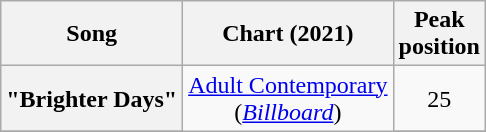<table class="wikitable sortable plainrowheaders" style="text-align:center">
<tr>
<th scope="col">Song</th>
<th scope="col">Chart (2021)</th>
<th scope="col">Peak<br>position</th>
</tr>
<tr>
<th scope="row">"Brighter Days"</th>
<td rowspan="11"><a href='#'>Adult Contemporary</a><br>(<em><a href='#'>Billboard</a></em>)</td>
<td>25</td>
</tr>
<tr>
</tr>
</table>
